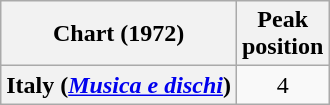<table class="wikitable plainrowheaders" style="text-align:center">
<tr>
<th scope="col">Chart (1972)</th>
<th scope="col">Peak<br>position</th>
</tr>
<tr>
<th scope="row">Italy (<em><a href='#'>Musica e dischi</a></em>)</th>
<td>4</td>
</tr>
</table>
